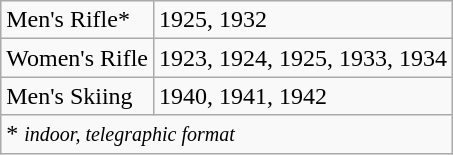<table class="wikitable">
<tr>
<td>Men's Rifle*</td>
<td>1925, 1932</td>
</tr>
<tr>
<td>Women's Rifle</td>
<td>1923, 1924, 1925, 1933, 1934</td>
</tr>
<tr>
<td>Men's Skiing</td>
<td>1940, 1941, 1942</td>
</tr>
<tr>
<td colspan=2>* <small><em>indoor, telegraphic format</em></small></td>
</tr>
</table>
